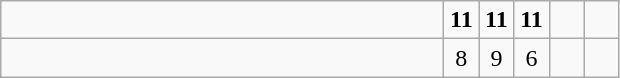<table class="wikitable">
<tr>
<td style="width:18em"></td>
<td align=center style="width:1em"><strong>11</strong></td>
<td align=center style="width:1em"><strong>11</strong></td>
<td align=center style="width:1em"><strong>11</strong></td>
<td align=center style="width:1em"></td>
<td align=center style="width:1em"></td>
</tr>
<tr>
<td style="width:18em"></td>
<td align=center style="width:1em">8</td>
<td align=center style="width:1em">9</td>
<td align=center style="width:1em">6</td>
<td align=center style="width:1em"></td>
<td align=center style="width:1em"></td>
</tr>
</table>
